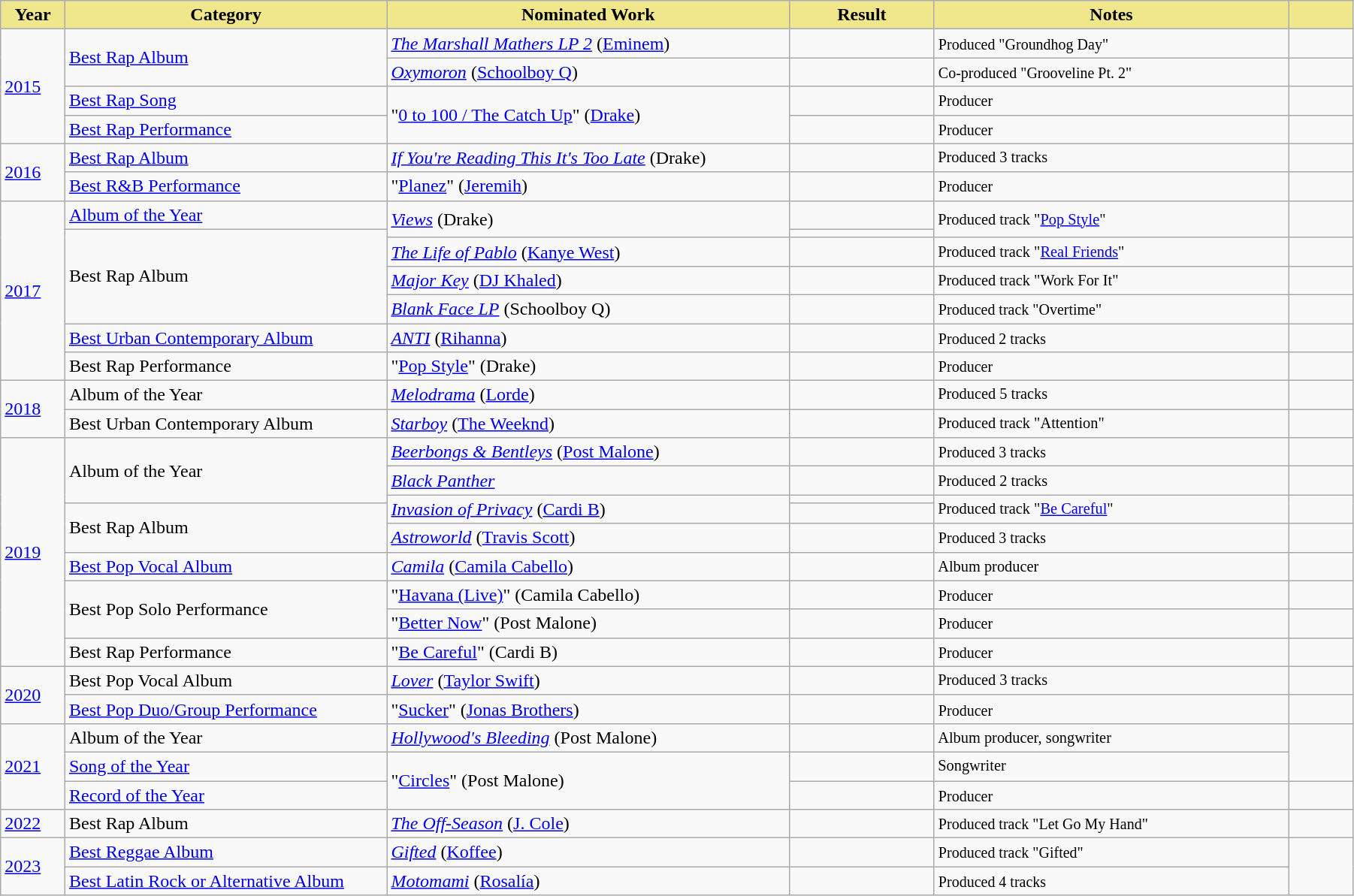<table class="wikitable" width="95%">
<tr>
<th style="background:#F0E68C" width="4%">Year</th>
<th style="background:#F0E68C" width="20%">Category</th>
<th style="background:#F0E68C" width="25%">Nominated Work</th>
<th style="background:#F0E68C" width="9%">Result</th>
<th style="background:#F0E68C" width="22%">Notes</th>
<th style="background:#F0E68C" width="4%"></th>
</tr>
<tr>
<td rowspan="4"><a href='#'>2015</a></td>
<td rowspan="2"><a href='#'>Best Rap Album</a></td>
<td><em><a href='#'>The Marshall Mathers LP 2</a></em> (<a href='#'>Eminem</a>)</td>
<td></td>
<td><small>Produced "Groundhog Day"</small></td>
<td></td>
</tr>
<tr>
<td><em><a href='#'>Oxymoron</a></em> (<a href='#'>Schoolboy Q</a>)</td>
<td></td>
<td><small>Co-produced "Grooveline Pt. 2"</small></td>
<td></td>
</tr>
<tr>
<td><a href='#'>Best Rap Song</a></td>
<td rowspan="2">"<a href='#'>0 to 100 / The Catch Up</a>" (<a href='#'>Drake</a>)</td>
<td></td>
<td><small>Producer</small></td>
<td></td>
</tr>
<tr>
<td><a href='#'>Best Rap Performance</a></td>
<td></td>
<td><small>Producer</small></td>
<td></td>
</tr>
<tr>
<td rowspan="2"><a href='#'>2016</a></td>
<td><a href='#'>Best Rap Album</a></td>
<td><em><a href='#'>If You're Reading This It's Too Late</a></em> (Drake)</td>
<td></td>
<td style="font-size:85%;">Produced 3 tracks</td>
<td></td>
</tr>
<tr>
<td><a href='#'>Best R&B Performance</a></td>
<td>"<a href='#'>Planez</a>" (<a href='#'>Jeremih</a>)</td>
<td></td>
<td><small>Producer</small></td>
<td></td>
</tr>
<tr>
<td rowspan="7"><a href='#'>2017</a></td>
<td><a href='#'>Album of the Year</a></td>
<td rowspan="2"><em><a href='#'>Views</a></em> (Drake)</td>
<td></td>
<td rowspan="2" style="font-size:85%;">Produced track "<a href='#'>Pop Style</a>"</td>
<td rowspan="2" style="text-align:center;"></td>
</tr>
<tr>
<td rowspan="4">Best Rap Album</td>
<td></td>
</tr>
<tr>
<td><em><a href='#'>The Life of Pablo</a></em> (<a href='#'>Kanye West</a>)</td>
<td></td>
<td style="font-size:85%;">Produced track "<a href='#'>Real Friends</a>"</td>
<td></td>
</tr>
<tr>
<td><em><a href='#'>Major Key</a></em> (<a href='#'>DJ Khaled</a>)</td>
<td></td>
<td style="font-size:85%;">Produced track "Work For It"</td>
<td></td>
</tr>
<tr>
<td><em><a href='#'>Blank Face LP</a></em> (Schoolboy Q)</td>
<td></td>
<td><small>Produced track "Overtime"</small></td>
<td></td>
</tr>
<tr>
<td><a href='#'>Best Urban Contemporary Album</a></td>
<td><em><a href='#'>ANTI</a></em> (<a href='#'>Rihanna</a>)</td>
<td></td>
<td><small>Produced 2 tracks</small></td>
<td></td>
</tr>
<tr>
<td>Best Rap Performance</td>
<td>"<a href='#'>Pop Style</a>" (Drake)</td>
<td></td>
<td><small>Producer</small></td>
<td></td>
</tr>
<tr>
<td rowspan="2"><a href='#'>2018</a></td>
<td>Album of the Year</td>
<td><em><a href='#'>Melodrama</a></em> (<a href='#'>Lorde</a>)</td>
<td></td>
<td style="font-size:85%;">Produced 5 tracks</td>
<td></td>
</tr>
<tr>
<td>Best Urban Contemporary Album</td>
<td><em><a href='#'>Starboy</a></em> (<a href='#'>The Weeknd</a>)</td>
<td></td>
<td style="font-size:85%;">Produced track "Attention"</td>
<td></td>
</tr>
<tr>
<td rowspan="9"><a href='#'>2019</a></td>
<td rowspan="3">Album of the Year</td>
<td><em><a href='#'>Beerbongs & Bentleys</a></em> (<a href='#'>Post Malone</a>)</td>
<td></td>
<td><small>Produced 3 tracks</small></td>
<td></td>
</tr>
<tr>
<td><em><a href='#'>Black Panther</a></em></td>
<td></td>
<td style="font-size:85%;">Produced 2 tracks</td>
<td></td>
</tr>
<tr>
<td rowspan="2"><em><a href='#'>Invasion of Privacy</a></em> (<a href='#'>Cardi B</a>)</td>
<td></td>
<td rowspan="2" style="font-size:85%;">Produced track "<a href='#'>Be Careful</a>"</td>
<td rowspan="2"></td>
</tr>
<tr>
<td rowspan="2">Best Rap Album</td>
<td></td>
</tr>
<tr>
<td><em><a href='#'>Astroworld</a></em> (<a href='#'>Travis Scott</a>)</td>
<td></td>
<td><small>Produced 3 tracks</small></td>
<td></td>
</tr>
<tr>
<td><a href='#'>Best Pop Vocal Album</a></td>
<td><em><a href='#'>Camila</a></em> (<a href='#'>Camila Cabello</a>)</td>
<td></td>
<td style="font-size:85%;">Album producer</td>
<td></td>
</tr>
<tr>
<td rowspan="2">Best Pop Solo Performance</td>
<td>"<a href='#'>Havana (Live)</a>" (Camila Cabello)</td>
<td></td>
<td><small>Producer</small></td>
<td></td>
</tr>
<tr>
<td>"<a href='#'>Better Now</a>" (Post Malone)</td>
<td></td>
<td><small>Producer</small></td>
<td></td>
</tr>
<tr>
<td>Best Rap Performance</td>
<td>"<a href='#'>Be Careful</a>" (Cardi B)</td>
<td></td>
<td><small>Producer</small></td>
<td></td>
</tr>
<tr>
<td rowspan="2"><a href='#'>2020</a></td>
<td>Best Pop Vocal Album</td>
<td><em><a href='#'>Lover</a></em> (<a href='#'>Taylor Swift</a>)</td>
<td></td>
<td style="font-size:85%;">Produced 3 tracks</td>
<td></td>
</tr>
<tr>
<td><a href='#'>Best Pop Duo/Group Performance</a></td>
<td>"<a href='#'>Sucker</a>" (<a href='#'>Jonas Brothers</a>)</td>
<td></td>
<td><small>Producer</small></td>
<td></td>
</tr>
<tr>
<td rowspan="3"><a href='#'>2021</a></td>
<td>Album of the Year</td>
<td><em><a href='#'>Hollywood's Bleeding</a></em> (Post Malone)</td>
<td></td>
<td style="font-size:85%;">Album producer, songwriter</td>
<td rowspan="2" style="text-align:center;"></td>
</tr>
<tr>
<td><a href='#'>Song of the Year</a></td>
<td rowspan="2">"<a href='#'>Circles</a>" (Post Malone)</td>
<td></td>
<td style="font-size:85%;">Songwriter</td>
</tr>
<tr>
<td><a href='#'>Record of the Year</a></td>
<td></td>
<td><small>Producer</small></td>
<td></td>
</tr>
<tr>
<td><a href='#'>2022</a></td>
<td>Best Rap Album</td>
<td><em><a href='#'>The Off-Season</a></em> (<a href='#'>J. Cole</a>)</td>
<td></td>
<td><small>Produced track "Let Go My Hand"</small></td>
<td></td>
</tr>
<tr>
<td rowspan="2"><a href='#'>2023</a></td>
<td><a href='#'>Best Reggae Album</a></td>
<td><a href='#'><em>Gifted</em></a> (<a href='#'>Koffee</a>)</td>
<td></td>
<td><small>Produced track "Gifted"</small></td>
<td rowspan="2" style="text-align:center;"></td>
</tr>
<tr>
<td><a href='#'>Best Latin Rock or Alternative Album</a></td>
<td><em><a href='#'>Motomami</a></em> (<a href='#'>Rosalía</a>)</td>
<td></td>
<td><small>Produced 4 tracks</small></td>
</tr>
</table>
